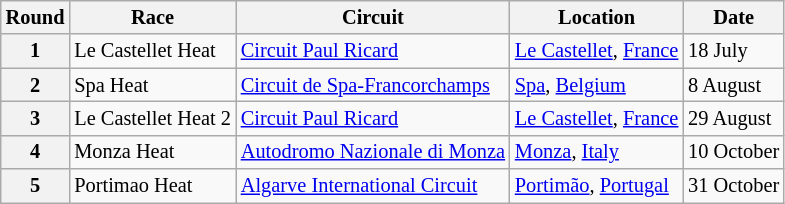<table class="wikitable" style="font-size: 85%;">
<tr>
<th>Round</th>
<th>Race</th>
<th>Circuit</th>
<th>Location</th>
<th>Date</th>
</tr>
<tr>
<th>1</th>
<td>Le Castellet Heat</td>
<td> <a href='#'>Circuit Paul Ricard</a></td>
<td><a href='#'>Le Castellet</a>, <a href='#'>France</a></td>
<td>18 July</td>
</tr>
<tr>
<th>2</th>
<td>Spa Heat</td>
<td> <a href='#'>Circuit de Spa-Francorchamps</a></td>
<td><a href='#'>Spa</a>, <a href='#'>Belgium</a></td>
<td>8 August</td>
</tr>
<tr>
<th>3</th>
<td>Le Castellet Heat 2</td>
<td> <a href='#'>Circuit Paul Ricard</a></td>
<td><a href='#'>Le Castellet</a>, <a href='#'>France</a></td>
<td>29 August</td>
</tr>
<tr>
<th>4</th>
<td>Monza Heat</td>
<td> <a href='#'>Autodromo Nazionale di Monza</a></td>
<td><a href='#'>Monza</a>, <a href='#'>Italy</a></td>
<td>10 October</td>
</tr>
<tr>
<th>5</th>
<td>Portimao Heat</td>
<td> <a href='#'>Algarve International Circuit</a></td>
<td><a href='#'>Portimão</a>, <a href='#'>Portugal</a></td>
<td>31 October</td>
</tr>
</table>
